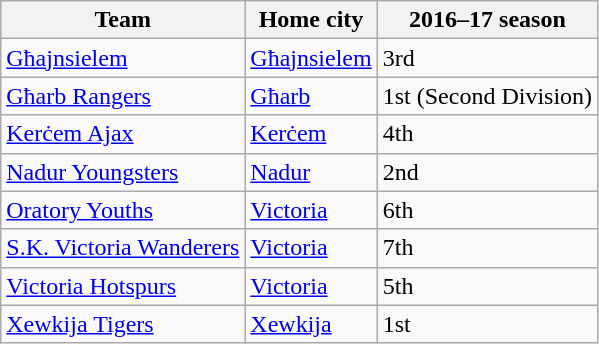<table class="wikitable sortable">
<tr>
<th>Team</th>
<th>Home city</th>
<th>2016–17 season</th>
</tr>
<tr>
<td><a href='#'>Għajnsielem</a></td>
<td><a href='#'>Għajnsielem</a></td>
<td data-sort-value="3">3rd</td>
</tr>
<tr>
<td><a href='#'>Għarb Rangers</a></td>
<td><a href='#'>Għarb</a></td>
<td data-sort-value="8">1st (Second Division)</td>
</tr>
<tr>
<td><a href='#'>Kerċem Ajax</a></td>
<td><a href='#'>Kerċem</a></td>
<td data-sort-value="4">4th</td>
</tr>
<tr>
<td><a href='#'>Nadur Youngsters</a></td>
<td><a href='#'>Nadur</a></td>
<td data-sort-value="2">2nd</td>
</tr>
<tr>
<td><a href='#'>Oratory Youths</a></td>
<td><a href='#'>Victoria</a></td>
<td data-sort-value="6">6th</td>
</tr>
<tr>
<td><a href='#'>S.K. Victoria Wanderers</a></td>
<td><a href='#'>Victoria</a></td>
<td data-sort-value="7">7th</td>
</tr>
<tr>
<td><a href='#'>Victoria Hotspurs</a></td>
<td><a href='#'>Victoria</a></td>
<td data-sort-value="5">5th</td>
</tr>
<tr>
<td><a href='#'>Xewkija Tigers</a></td>
<td><a href='#'>Xewkija</a></td>
<td data-sort-value="1">1st</td>
</tr>
</table>
